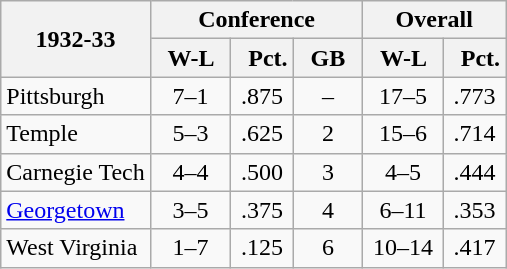<table class="wikitable">
<tr>
<th rowspan="2">1932-33</th>
<th colspan="3">Conference</th>
<th colspan="2">Overall</th>
</tr>
<tr>
<th>  W-L  </th>
<th>  Pct.</th>
<th>  GB  </th>
<th>  W-L  </th>
<th>  Pct.</th>
</tr>
<tr>
<td>Pittsburgh</td>
<td align="center">7–1</td>
<td align="center">.875</td>
<td align="center">–</td>
<td align="center">17–5</td>
<td align="center">.773</td>
</tr>
<tr>
<td>Temple</td>
<td align="center">5–3</td>
<td align="center">.625</td>
<td align="center">2</td>
<td align="center">15–6</td>
<td align="center">.714</td>
</tr>
<tr>
<td>Carnegie Tech</td>
<td align="center">4–4</td>
<td align="center">.500</td>
<td align="center">3</td>
<td align="center">4–5</td>
<td align="center">.444</td>
</tr>
<tr>
<td><a href='#'>Georgetown</a></td>
<td align="center">3–5</td>
<td align="center">.375</td>
<td align="center">4</td>
<td align="center">6–11</td>
<td align="center">.353</td>
</tr>
<tr>
<td>West Virginia</td>
<td align="center">1–7</td>
<td align="center">.125</td>
<td align="center">6</td>
<td align="center">10–14</td>
<td align="center">.417</td>
</tr>
</table>
